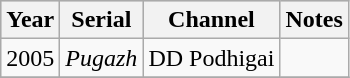<table class="wikitable sortable">
<tr style="background:#ccc; text-align:center;">
<th>Year</th>
<th>Serial</th>
<th>Channel</th>
<th>Notes</th>
</tr>
<tr>
<td>2005</td>
<td><em>Pugazh</em></td>
<td>DD Podhigai</td>
<td></td>
</tr>
<tr>
</tr>
</table>
